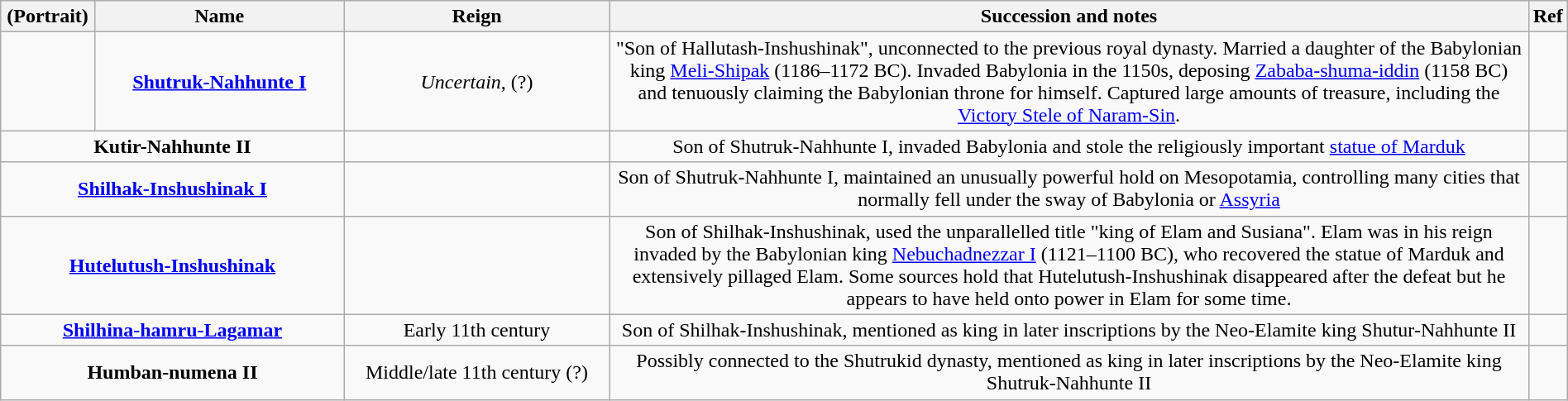<table class="wikitable" style="text-align:center; width:100%;">
<tr>
<th width="6%">(Portrait)</th>
<th width="16%">Name</th>
<th width="17%">Reign</th>
<th width="59%">Succession and notes</th>
<th width="2%">Ref</th>
</tr>
<tr>
<td></td>
<td><strong><a href='#'>Shutruk-Nahhunte I</a></strong></td>
<td><em>Uncertain</em>,  (?)</td>
<td>"Son of Hallutash-Inshushinak", unconnected to the previous royal dynasty. Married a daughter of the Babylonian king <a href='#'>Meli-Shipak</a> (1186–1172 BC). Invaded Babylonia in the 1150s, deposing <a href='#'>Zababa-shuma-iddin</a> (1158 BC) and tenuously claiming the Babylonian throne for himself. Captured large amounts of treasure, including the <a href='#'>Victory Stele of Naram-Sin</a>.</td>
<td></td>
</tr>
<tr>
<td colspan=2><strong>Kutir-Nahhunte II</strong></td>
<td></td>
<td>Son of Shutruk-Nahhunte I, invaded Babylonia and stole the religiously important <a href='#'>statue of Marduk</a></td>
<td></td>
</tr>
<tr>
<td colspan=2><strong><a href='#'>Shilhak-Inshushinak I</a></strong></td>
<td></td>
<td>Son of Shutruk-Nahhunte I, maintained an unusually powerful hold on Mesopotamia, controlling many cities that normally fell under the sway of Babylonia or <a href='#'>Assyria</a></td>
<td></td>
</tr>
<tr>
<td colspan=2><strong><a href='#'>Hutelutush-Inshushinak</a></strong></td>
<td></td>
<td>Son of Shilhak-Inshushinak, used the unparallelled title "king of Elam and Susiana". Elam was in his reign invaded by the Babylonian king <a href='#'>Nebuchadnezzar I</a> (1121–1100 BC), who recovered the statue of Marduk and extensively pillaged Elam. Some sources hold that Hutelutush-Inshushinak disappeared after the defeat but he appears to have held onto power in Elam for some time.</td>
<td></td>
</tr>
<tr>
<td colspan=2><strong><a href='#'>Shilhina-hamru-Lagamar</a></strong></td>
<td>Early 11th century</td>
<td>Son of Shilhak-Inshushinak, mentioned as king in later inscriptions by the Neo-Elamite king Shutur-Nahhunte II</td>
<td></td>
</tr>
<tr>
<td colspan=2><strong>Humban-numena II</strong></td>
<td>Middle/late 11th century (?)</td>
<td>Possibly connected to the Shutrukid dynasty, mentioned as king in later inscriptions by the Neo-Elamite king Shutruk-Nahhunte II</td>
<td></td>
</tr>
</table>
